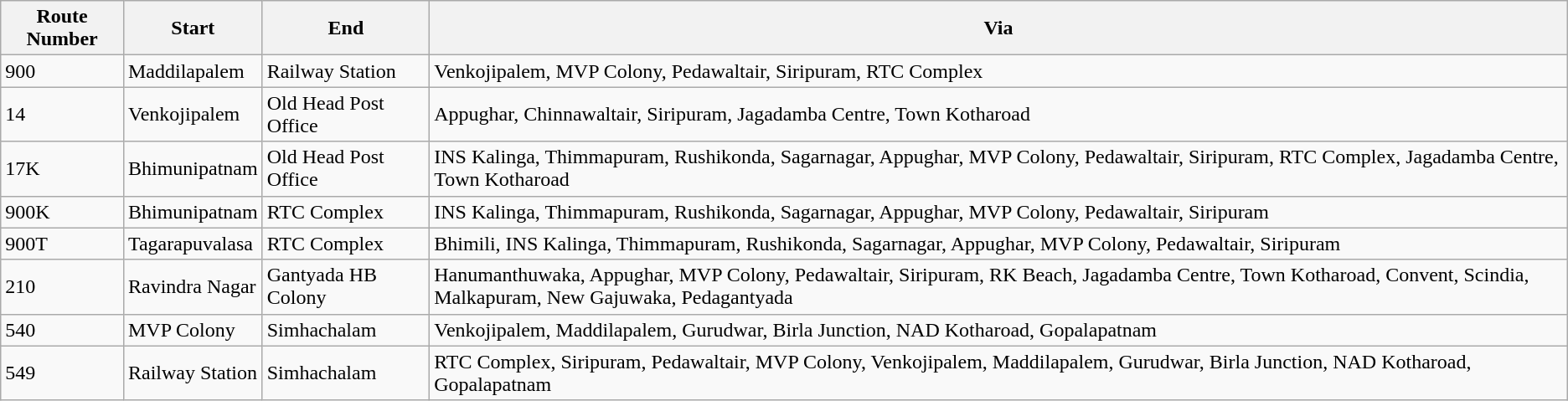<table class="sortable wikitable">
<tr>
<th>Route Number</th>
<th>Start</th>
<th>End</th>
<th>Via</th>
</tr>
<tr>
<td>900</td>
<td>Maddilapalem</td>
<td>Railway Station</td>
<td>Venkojipalem, MVP Colony, Pedawaltair, Siripuram, RTC Complex</td>
</tr>
<tr>
<td>14</td>
<td>Venkojipalem</td>
<td>Old Head Post Office</td>
<td>Appughar, Chinnawaltair, Siripuram, Jagadamba Centre, Town Kotharoad</td>
</tr>
<tr>
<td>17K</td>
<td>Bhimunipatnam</td>
<td>Old Head Post Office</td>
<td>INS Kalinga, Thimmapuram, Rushikonda, Sagarnagar, Appughar, MVP Colony, Pedawaltair, Siripuram, RTC Complex, Jagadamba Centre, Town Kotharoad</td>
</tr>
<tr>
<td>900K</td>
<td>Bhimunipatnam</td>
<td>RTC Complex</td>
<td>INS Kalinga, Thimmapuram, Rushikonda, Sagarnagar, Appughar, MVP Colony, Pedawaltair, Siripuram</td>
</tr>
<tr>
<td>900T</td>
<td>Tagarapuvalasa</td>
<td>RTC Complex</td>
<td>Bhimili, INS Kalinga, Thimmapuram, Rushikonda, Sagarnagar, Appughar, MVP Colony, Pedawaltair, Siripuram</td>
</tr>
<tr>
<td>210</td>
<td>Ravindra Nagar</td>
<td>Gantyada HB Colony</td>
<td>Hanumanthuwaka, Appughar, MVP Colony, Pedawaltair, Siripuram, RK Beach, Jagadamba Centre, Town Kotharoad, Convent, Scindia, Malkapuram, New Gajuwaka, Pedagantyada</td>
</tr>
<tr>
<td>540</td>
<td>MVP Colony</td>
<td>Simhachalam</td>
<td>Venkojipalem, Maddilapalem, Gurudwar, Birla Junction, NAD Kotharoad, Gopalapatnam</td>
</tr>
<tr>
<td>549</td>
<td>Railway Station</td>
<td>Simhachalam</td>
<td>RTC Complex, Siripuram, Pedawaltair, MVP Colony, Venkojipalem, Maddilapalem, Gurudwar, Birla Junction, NAD Kotharoad, Gopalapatnam</td>
</tr>
</table>
